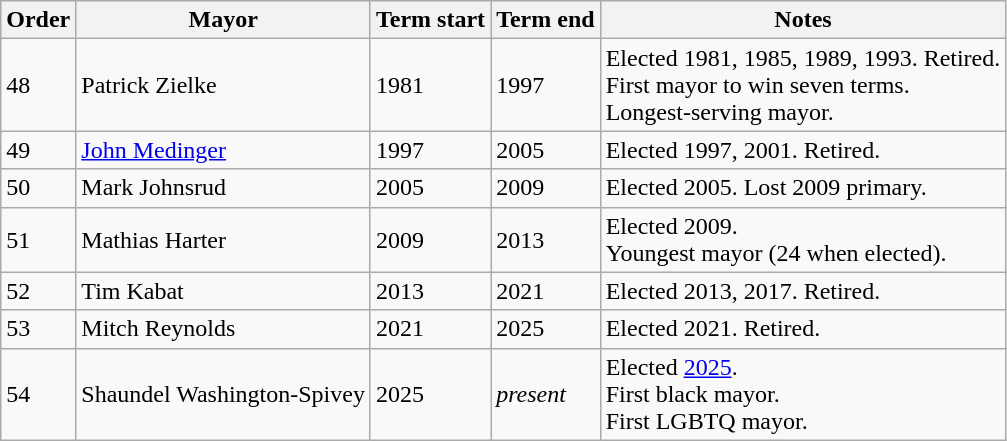<table class="wikitable">
<tr>
<th>Order</th>
<th>Mayor</th>
<th>Term start</th>
<th>Term end</th>
<th>Notes</th>
</tr>
<tr>
<td>48</td>
<td>Patrick Zielke</td>
<td>1981</td>
<td>1997</td>
<td>Elected 1981, 1985, 1989, 1993. Retired.<br>First mayor to win seven terms.<br>Longest-serving mayor.</td>
</tr>
<tr>
<td>49</td>
<td><a href='#'>John Medinger</a></td>
<td>1997</td>
<td>2005</td>
<td>Elected 1997, 2001. Retired.</td>
</tr>
<tr>
<td>50</td>
<td>Mark Johnsrud</td>
<td>2005</td>
<td>2009</td>
<td>Elected 2005. Lost 2009 primary.</td>
</tr>
<tr>
<td>51</td>
<td>Mathias Harter</td>
<td>2009</td>
<td>2013</td>
<td>Elected 2009.<br>Youngest mayor (24 when elected).</td>
</tr>
<tr>
<td>52</td>
<td>Tim Kabat</td>
<td>2013</td>
<td>2021</td>
<td>Elected 2013, 2017. Retired.</td>
</tr>
<tr>
<td>53</td>
<td>Mitch Reynolds</td>
<td>2021</td>
<td>2025</td>
<td>Elected 2021. Retired.</td>
</tr>
<tr>
<td>54</td>
<td>Shaundel Washington-Spivey</td>
<td>2025</td>
<td><em>present</em></td>
<td>Elected <a href='#'>2025</a>.<br>First black mayor.<br>First LGBTQ mayor.</td>
</tr>
</table>
